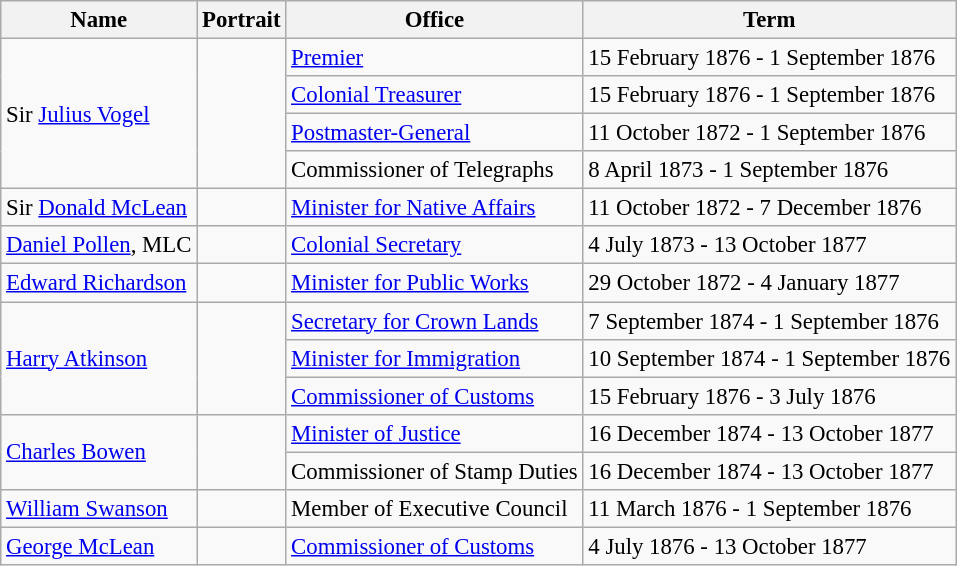<table class="wikitable" style="font-size: 95%;">
<tr>
<th>Name</th>
<th>Portrait</th>
<th>Office</th>
<th>Term</th>
</tr>
<tr>
<td rowspan=4>Sir <a href='#'>Julius Vogel</a></td>
<td rowspan=4></td>
<td><a href='#'>Premier</a></td>
<td>15 February 1876 - 1 September 1876</td>
</tr>
<tr>
<td><a href='#'>Colonial Treasurer</a></td>
<td>15 February 1876 - 1 September 1876</td>
</tr>
<tr>
<td><a href='#'>Postmaster-General</a></td>
<td>11 October 1872 - 1 September 1876</td>
</tr>
<tr>
<td>Commissioner of Telegraphs</td>
<td>8 April 1873 - 1 September 1876</td>
</tr>
<tr>
<td>Sir <a href='#'>Donald McLean</a></td>
<td></td>
<td><a href='#'>Minister for Native Affairs</a></td>
<td>11 October 1872 - 7 December 1876</td>
</tr>
<tr>
<td><a href='#'>Daniel Pollen</a>, MLC</td>
<td></td>
<td><a href='#'>Colonial Secretary</a></td>
<td>4 July 1873 - 13 October 1877</td>
</tr>
<tr>
<td><a href='#'>Edward Richardson</a></td>
<td></td>
<td><a href='#'>Minister for Public Works</a></td>
<td>29 October 1872 - 4 January 1877</td>
</tr>
<tr>
<td rowspan=3><a href='#'>Harry Atkinson</a></td>
<td rowspan=3></td>
<td><a href='#'>Secretary for Crown Lands</a></td>
<td>7 September 1874 - 1 September 1876</td>
</tr>
<tr>
<td><a href='#'>Minister for Immigration</a></td>
<td>10 September 1874 - 1 September 1876</td>
</tr>
<tr>
<td><a href='#'>Commissioner of Customs</a></td>
<td>15 February 1876 - 3 July 1876</td>
</tr>
<tr>
<td rowspan=2><a href='#'>Charles Bowen</a></td>
<td rowspan=2></td>
<td><a href='#'>Minister of Justice</a></td>
<td>16 December 1874 - 13 October 1877</td>
</tr>
<tr>
<td>Commissioner of Stamp Duties</td>
<td>16 December 1874 - 13 October 1877</td>
</tr>
<tr>
<td><a href='#'>William Swanson</a></td>
<td></td>
<td>Member of Executive Council</td>
<td>11 March 1876 - 1 September 1876</td>
</tr>
<tr>
<td><a href='#'>George McLean</a></td>
<td></td>
<td><a href='#'>Commissioner of Customs</a></td>
<td>4 July 1876 - 13 October 1877</td>
</tr>
</table>
